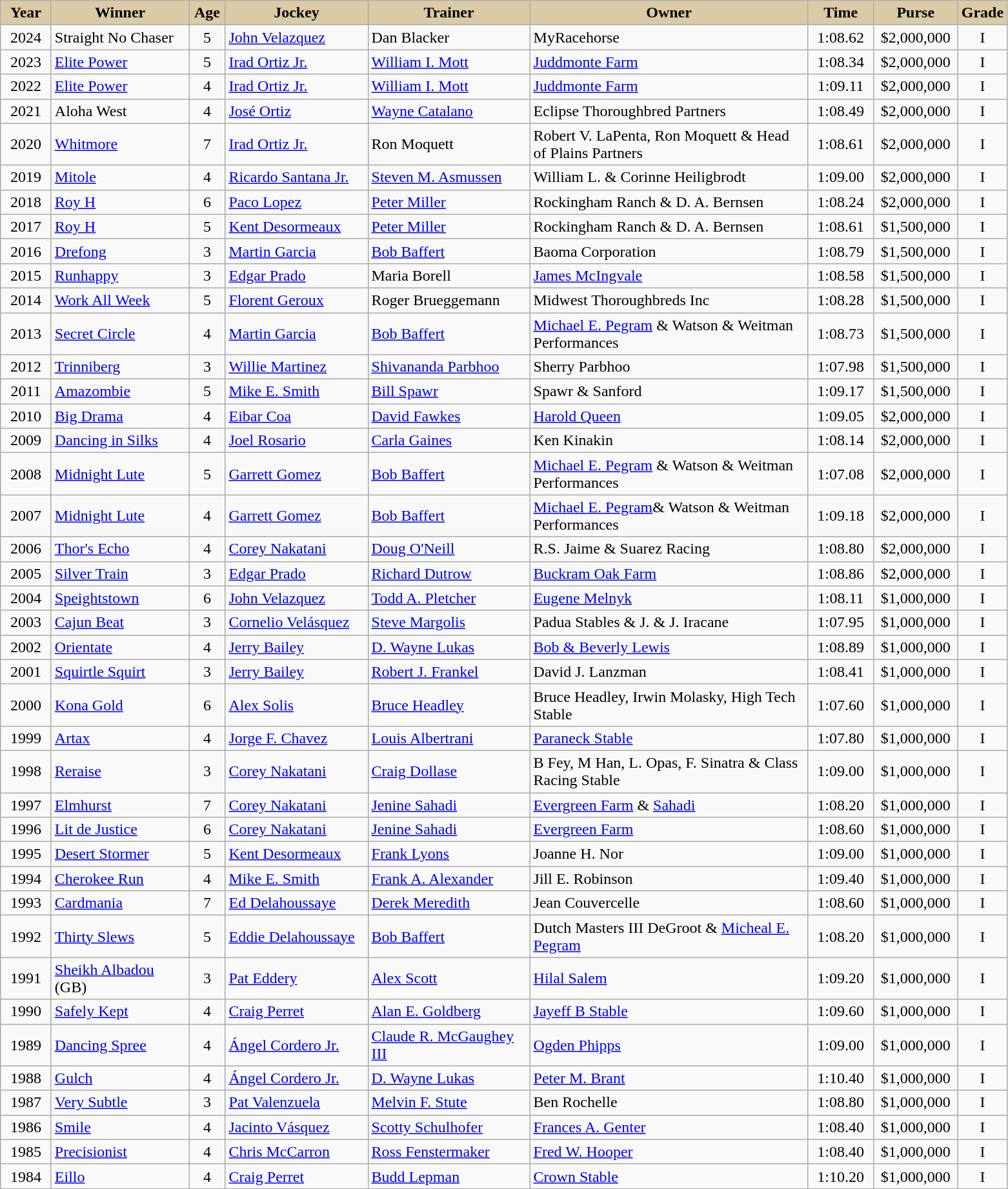<table class="wikitable sortable">
<tr>
<th style="background-color:#DACAA5; width:45px">Year</th>
<th style="background-color:#DACAA5; width:135px">Winner</th>
<th style="background-color:#DACAA5; width:30px">Age</th>
<th style="background-color:#DACAA5; width:140px">Jockey</th>
<th style="background-color:#DACAA5; width:160px">Trainer</th>
<th style="background-color:#DACAA5; width:280px">Owner</th>
<th style="background-color:#DACAA5; width:60px">Time</th>
<th style="background-color:#DACAA5; width:80px">Purse</th>
<th style="background-color:#DACAA5; width:40px">Grade</th>
</tr>
<tr>
<td align=center>2024</td>
<td>Straight No Chaser</td>
<td align=center>5</td>
<td><a href='#'>John Velazquez</a></td>
<td>Dan Blacker</td>
<td>MyRacehorse</td>
<td align=center>1:08.62</td>
<td align=center>$2,000,000</td>
<td align=center>I</td>
</tr>
<tr>
<td align=center>2023</td>
<td><a href='#'>Elite Power</a></td>
<td align=center>5</td>
<td><a href='#'>Irad Ortiz Jr.</a></td>
<td><a href='#'>William I. Mott</a></td>
<td><a href='#'>Juddmonte Farm</a></td>
<td align=center>1:08.34</td>
<td align=center>$2,000,000</td>
<td align=center>I</td>
</tr>
<tr>
<td align=center>2022</td>
<td><a href='#'>Elite Power</a></td>
<td align=center>4</td>
<td><a href='#'>Irad Ortiz Jr.</a></td>
<td><a href='#'>William I. Mott</a></td>
<td><a href='#'>Juddmonte Farm</a></td>
<td align=center>1:09.11</td>
<td align=center>$2,000,000</td>
<td align=center>I</td>
</tr>
<tr>
<td align=center>2021</td>
<td>Aloha West</td>
<td align=center>4</td>
<td><a href='#'>José Ortiz</a></td>
<td><a href='#'>Wayne Catalano</a></td>
<td>Eclipse Thoroughbred Partners</td>
<td align=center>1:08.49</td>
<td align=center>$2,000,000</td>
<td align=center>I</td>
</tr>
<tr>
<td align=center>2020</td>
<td><a href='#'>Whitmore</a></td>
<td align=center>7</td>
<td><a href='#'>Irad Ortiz Jr.</a></td>
<td>Ron Moquett</td>
<td>Robert V. LaPenta, Ron Moquett & Head of Plains Partners</td>
<td align=center>1:08.61</td>
<td align=center>$2,000,000</td>
<td align=center>I</td>
</tr>
<tr>
<td align=center>2019</td>
<td><a href='#'>Mitole</a></td>
<td align=center>4</td>
<td><a href='#'>Ricardo Santana Jr.</a></td>
<td><a href='#'>Steven M. Asmussen</a></td>
<td>William L. & Corinne Heiligbrodt</td>
<td align=center>1:09.00</td>
<td align=center>$2,000,000</td>
<td align=center>I</td>
</tr>
<tr>
<td align=center>2018</td>
<td><a href='#'>Roy H</a></td>
<td align=center>6</td>
<td><a href='#'>Paco Lopez</a></td>
<td><a href='#'>Peter Miller</a></td>
<td>Rockingham Ranch & D. A. Bernsen</td>
<td align=center>1:08.24</td>
<td align=center>$2,000,000</td>
<td align=center>I</td>
</tr>
<tr>
<td align=center>2017</td>
<td><a href='#'>Roy H</a></td>
<td align=center>5</td>
<td><a href='#'>Kent Desormeaux</a></td>
<td><a href='#'>Peter Miller</a></td>
<td>Rockingham Ranch & D. A. Bernsen</td>
<td align=center>1:08.61</td>
<td align=center>$1,500,000</td>
<td align=center>I</td>
</tr>
<tr>
<td align=center>2016</td>
<td><a href='#'>Drefong</a></td>
<td align=center>3</td>
<td><a href='#'>Martin Garcia</a></td>
<td><a href='#'>Bob Baffert</a></td>
<td>Baoma Corporation</td>
<td align=center>1:08.79</td>
<td align=center>$1,500,000</td>
<td align=center>I</td>
</tr>
<tr>
<td align=center>2015</td>
<td><a href='#'>Runhappy</a></td>
<td align=center>3</td>
<td><a href='#'>Edgar Prado</a></td>
<td>Maria Borell</td>
<td><a href='#'>James McIngvale</a></td>
<td align=center>1:08.58</td>
<td align=center>$1,500,000</td>
<td align=center>I</td>
</tr>
<tr>
<td align=center>2014</td>
<td><a href='#'>Work All Week</a></td>
<td align=center>5</td>
<td><a href='#'>Florent Geroux</a></td>
<td>Roger Brueggemann</td>
<td>Midwest Thoroughbreds Inc</td>
<td align=center>1:08.28</td>
<td align=center>$1,500,000</td>
<td align=center>I</td>
</tr>
<tr>
<td align=center>2013</td>
<td><a href='#'>Secret Circle</a></td>
<td align=center>4</td>
<td><a href='#'>Martin Garcia</a></td>
<td><a href='#'>Bob Baffert</a></td>
<td><a href='#'>Michael E. Pegram</a> & Watson & Weitman Performances</td>
<td align=center>1:08.73</td>
<td align=center>$1,500,000</td>
<td align=center>I</td>
</tr>
<tr>
<td align=center>2012</td>
<td><a href='#'>Trinniberg</a></td>
<td align=center>3</td>
<td><a href='#'>Willie Martinez</a></td>
<td><a href='#'>Shivananda Parbhoo</a></td>
<td>Sherry Parbhoo</td>
<td align=center>1:07.98</td>
<td align=center>$1,500,000</td>
<td align=center>I</td>
</tr>
<tr>
<td align=center>2011</td>
<td><a href='#'>Amazombie</a></td>
<td align=center>5</td>
<td><a href='#'>Mike E. Smith</a></td>
<td><a href='#'>Bill Spawr</a></td>
<td>Spawr & Sanford</td>
<td align=center>1:09.17</td>
<td align=center>$1,500,000</td>
<td align=center>I</td>
</tr>
<tr>
<td align=center>2010</td>
<td><a href='#'>Big Drama</a></td>
<td align=center>4</td>
<td><a href='#'>Eibar Coa</a></td>
<td><a href='#'>David Fawkes</a></td>
<td><a href='#'>Harold Queen</a></td>
<td align=center>1:09.05</td>
<td align=center>$2,000,000</td>
<td align=center>I</td>
</tr>
<tr>
<td align=center>2009</td>
<td><a href='#'>Dancing in Silks</a></td>
<td align=center>4</td>
<td><a href='#'>Joel Rosario</a></td>
<td><a href='#'>Carla Gaines</a></td>
<td>Ken Kinakin</td>
<td align=center>1:08.14</td>
<td align=center>$2,000,000</td>
<td align=center>I</td>
</tr>
<tr>
<td align=center>2008</td>
<td><a href='#'>Midnight Lute</a></td>
<td align=center>5</td>
<td><a href='#'>Garrett Gomez</a></td>
<td><a href='#'>Bob Baffert</a></td>
<td><a href='#'>Michael E. Pegram</a> & Watson & Weitman Performances</td>
<td align=center>1:07.08</td>
<td align=center>$2,000,000</td>
<td align=center>I</td>
</tr>
<tr>
<td align=center>2007</td>
<td><a href='#'>Midnight Lute</a></td>
<td align=center>4</td>
<td><a href='#'>Garrett Gomez</a></td>
<td><a href='#'>Bob Baffert</a></td>
<td><a href='#'>Michael E. Pegram</a>& Watson & Weitman Performances</td>
<td align=center>1:09.18</td>
<td align=center>$2,000,000</td>
<td align=center>I</td>
</tr>
<tr>
<td align=center>2006</td>
<td><a href='#'>Thor's Echo</a></td>
<td align=center>4</td>
<td><a href='#'>Corey Nakatani</a></td>
<td><a href='#'>Doug O'Neill</a></td>
<td>R.S. Jaime & Suarez Racing</td>
<td align=center>1:08.80</td>
<td align=center>$2,000,000</td>
<td align=center>I</td>
</tr>
<tr>
<td align=center>2005</td>
<td><a href='#'>Silver Train</a></td>
<td align=center>3</td>
<td><a href='#'>Edgar Prado</a></td>
<td><a href='#'>Richard Dutrow</a></td>
<td><a href='#'>Buckram Oak Farm</a></td>
<td align=center>1:08.86</td>
<td align=center>$2,000,000</td>
<td align=center>I</td>
</tr>
<tr>
<td align=center>2004</td>
<td><a href='#'>Speightstown</a></td>
<td align=center>6</td>
<td><a href='#'>John Velazquez</a></td>
<td><a href='#'>Todd A. Pletcher</a></td>
<td><a href='#'>Eugene Melnyk</a></td>
<td align=center>1:08.11</td>
<td align=center>$1,000,000</td>
<td align=center>I</td>
</tr>
<tr>
<td align=center>2003</td>
<td><a href='#'>Cajun Beat</a></td>
<td align=center>3</td>
<td><a href='#'>Cornelio Velásquez</a></td>
<td><a href='#'>Steve Margolis</a></td>
<td>Padua Stables & J. & J. Iracane</td>
<td align=center>1:07.95</td>
<td align=center>$1,000,000</td>
<td align=center>I</td>
</tr>
<tr>
<td align=center>2002</td>
<td><a href='#'>Orientate</a></td>
<td align=center>4</td>
<td><a href='#'>Jerry Bailey</a></td>
<td><a href='#'>D. Wayne Lukas</a></td>
<td><a href='#'>Bob & Beverly Lewis</a></td>
<td align=center>1:08.89</td>
<td align=center>$1,000,000</td>
<td align=center>I</td>
</tr>
<tr>
<td align=center>2001</td>
<td><a href='#'>Squirtle Squirt</a></td>
<td align=center>3</td>
<td><a href='#'>Jerry Bailey</a></td>
<td><a href='#'>Robert J. Frankel</a></td>
<td>David J. Lanzman</td>
<td align=center>1:08.41</td>
<td align=center>$1,000,000</td>
<td align=center>I</td>
</tr>
<tr>
<td align=center>2000</td>
<td><a href='#'>Kona Gold</a></td>
<td align=center>6</td>
<td><a href='#'>Alex Solis</a></td>
<td><a href='#'>Bruce Headley</a></td>
<td>Bruce Headley, Irwin Molasky, High Tech Stable</td>
<td align=center>1:07.60</td>
<td align=center>$1,000,000</td>
<td align=center>I</td>
</tr>
<tr>
<td align=center>1999</td>
<td><a href='#'>Artax</a></td>
<td align=center>4</td>
<td><a href='#'>Jorge F. Chavez</a></td>
<td><a href='#'>Louis Albertrani</a></td>
<td><a href='#'>Paraneck Stable</a></td>
<td align=center>1:07.80</td>
<td align=center>$1,000,000</td>
<td align=center>I</td>
</tr>
<tr>
<td align=center>1998</td>
<td><a href='#'>Reraise</a></td>
<td align=center>3</td>
<td><a href='#'>Corey Nakatani</a></td>
<td><a href='#'>Craig Dollase</a></td>
<td>B Fey, M Han, L. Opas, F. Sinatra & Class Racing Stable</td>
<td align=center>1:09.00</td>
<td align=center>$1,000,000</td>
<td align=center>I</td>
</tr>
<tr>
<td align=center>1997</td>
<td><a href='#'>Elmhurst</a></td>
<td align=center>7</td>
<td><a href='#'>Corey Nakatani</a></td>
<td><a href='#'>Jenine Sahadi</a></td>
<td><a href='#'>Evergreen Farm</a> & <a href='#'>Sahadi</a></td>
<td align=center>1:08.20</td>
<td align=center>$1,000,000</td>
<td align=center>I</td>
</tr>
<tr>
<td align=center>1996</td>
<td><a href='#'>Lit de Justice</a></td>
<td align=center>6</td>
<td><a href='#'>Corey Nakatani</a></td>
<td><a href='#'>Jenine Sahadi</a></td>
<td><a href='#'>Evergreen Farm</a></td>
<td align=center>1:08.60</td>
<td align=center>$1,000,000</td>
<td align=center>I</td>
</tr>
<tr>
<td align=center>1995</td>
<td><a href='#'>Desert Stormer</a></td>
<td align=center>5</td>
<td><a href='#'>Kent Desormeaux</a></td>
<td><a href='#'>Frank Lyons</a></td>
<td>Joanne H. Nor</td>
<td align=center>1:09.00</td>
<td align=center>$1,000,000</td>
<td align=center>I</td>
</tr>
<tr>
<td align=center>1994</td>
<td><a href='#'>Cherokee Run</a></td>
<td align=center>4</td>
<td><a href='#'>Mike E. Smith</a></td>
<td><a href='#'>Frank A. Alexander</a></td>
<td>Jill E. Robinson</td>
<td align=center>1:09.40</td>
<td align=center>$1,000,000</td>
<td align=center>I</td>
</tr>
<tr>
<td align=center>1993</td>
<td><a href='#'>Cardmania</a></td>
<td align=center>7</td>
<td><a href='#'>Ed Delahoussaye</a></td>
<td><a href='#'>Derek Meredith</a></td>
<td>Jean Couvercelle</td>
<td align=center>1:08.60</td>
<td align=center>$1,000,000</td>
<td align=center>I</td>
</tr>
<tr>
<td align=center>1992</td>
<td><a href='#'>Thirty Slews</a></td>
<td align=center>5</td>
<td><a href='#'>Eddie Delahoussaye</a></td>
<td><a href='#'>Bob Baffert</a></td>
<td>Dutch Masters III DeGroot & <a href='#'>Micheal E. Pegram</a></td>
<td align=center>1:08.20</td>
<td align=center>$1,000,000</td>
<td align=center>I</td>
</tr>
<tr>
<td align=center>1991</td>
<td><a href='#'>Sheikh Albadou</a> (GB)</td>
<td align=center>3</td>
<td><a href='#'>Pat Eddery</a></td>
<td><a href='#'>Alex Scott</a></td>
<td><a href='#'>Hilal Salem</a></td>
<td align=center>1:09.20</td>
<td align=center>$1,000,000</td>
<td align=center>I</td>
</tr>
<tr>
<td align=center>1990</td>
<td><a href='#'>Safely Kept</a></td>
<td align=center>4</td>
<td><a href='#'>Craig Perret</a></td>
<td><a href='#'>Alan E. Goldberg</a></td>
<td><a href='#'>Jayeff B Stable</a></td>
<td align=center>1:09.60</td>
<td align=center>$1,000,000</td>
<td align=center>I</td>
</tr>
<tr>
<td align=center>1989</td>
<td><a href='#'>Dancing Spree</a></td>
<td align=center>4</td>
<td><a href='#'>Ángel Cordero Jr.</a></td>
<td><a href='#'>Claude R. McGaughey III</a></td>
<td><a href='#'>Ogden Phipps</a></td>
<td align=center>1:09.00</td>
<td align=center>$1,000,000</td>
<td align=center>I</td>
</tr>
<tr>
<td align=center>1988</td>
<td><a href='#'>Gulch</a></td>
<td align=center>4</td>
<td><a href='#'>Ángel Cordero Jr.</a></td>
<td><a href='#'>D. Wayne Lukas</a></td>
<td><a href='#'>Peter M. Brant</a></td>
<td align=center>1:10.40</td>
<td align=center>$1,000,000</td>
<td align=center>I</td>
</tr>
<tr>
<td align=center>1987</td>
<td><a href='#'>Very Subtle</a></td>
<td align=center>3</td>
<td><a href='#'>Pat Valenzuela</a></td>
<td><a href='#'>Melvin F. Stute</a></td>
<td>Ben Rochelle</td>
<td align=center>1:08.80</td>
<td align=center>$1,000,000</td>
<td align=center>I</td>
</tr>
<tr>
<td align=center>1986</td>
<td><a href='#'>Smile</a></td>
<td align=center>4</td>
<td><a href='#'>Jacinto Vásquez</a></td>
<td><a href='#'>Scotty Schulhofer</a></td>
<td><a href='#'>Frances A. Genter</a></td>
<td align=center>1:08.40</td>
<td align=center>$1,000,000</td>
<td align=center>I</td>
</tr>
<tr>
<td align=center>1985</td>
<td><a href='#'>Precisionist</a></td>
<td align=center>4</td>
<td><a href='#'>Chris McCarron</a></td>
<td><a href='#'>Ross Fenstermaker</a></td>
<td><a href='#'>Fred W. Hooper</a></td>
<td align=center>1:08.40</td>
<td align=center>$1,000,000</td>
<td align=center>I</td>
</tr>
<tr>
<td align=center>1984</td>
<td><a href='#'>Eillo</a></td>
<td align=center>4</td>
<td><a href='#'>Craig Perret</a></td>
<td><a href='#'>Budd Lepman</a></td>
<td><a href='#'>Crown Stable</a></td>
<td align=center>1:10.20</td>
<td align=center>$1,000,000</td>
<td align=center>I</td>
</tr>
</table>
